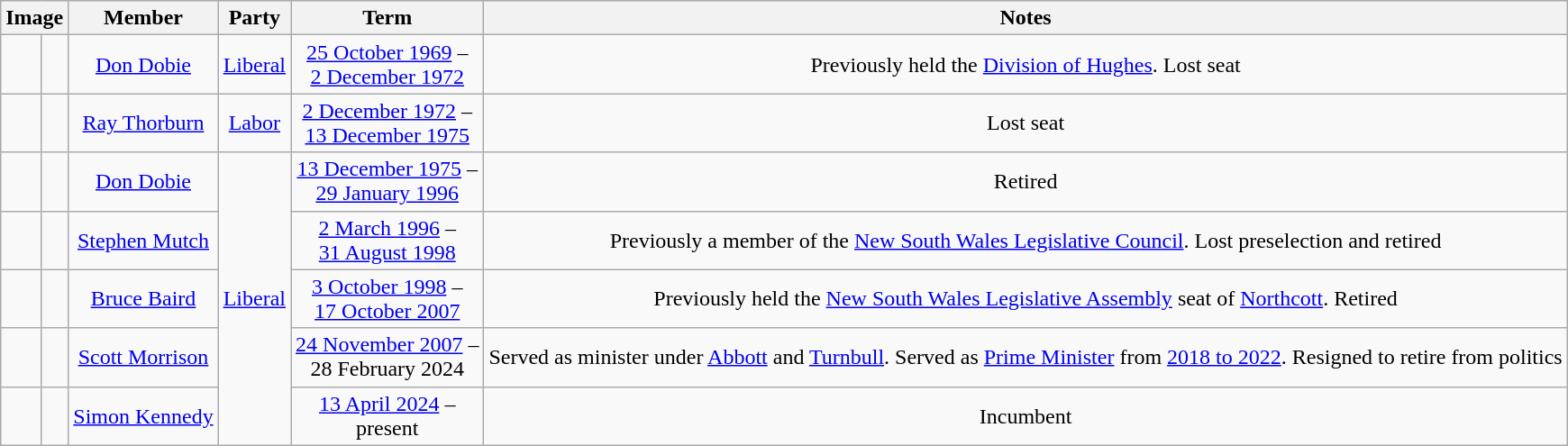<table class=wikitable style="text-align:center;">
<tr>
<th colspan=2>Image</th>
<th>Member</th>
<th>Party</th>
<th>Term</th>
<th>Notes</th>
</tr>
<tr>
<td> </td>
<td></td>
<td><a href='#'>Don Dobie</a><br></td>
<td><a href='#'>Liberal</a></td>
<td nowrap><a href='#'>25 October 1969</a> –<br><a href='#'>2 December 1972</a></td>
<td>Previously held the <a href='#'>Division of Hughes</a>. Lost seat</td>
</tr>
<tr>
<td> </td>
<td></td>
<td><a href='#'>Ray Thorburn</a><br></td>
<td><a href='#'>Labor</a></td>
<td nowrap><a href='#'>2 December 1972</a> –<br><a href='#'>13 December 1975</a></td>
<td>Lost seat</td>
</tr>
<tr>
<td> </td>
<td></td>
<td><a href='#'>Don Dobie</a><br></td>
<td rowspan="5"><a href='#'>Liberal</a></td>
<td nowrap><a href='#'>13 December 1975</a> –<br><a href='#'>29 January 1996</a></td>
<td>Retired</td>
</tr>
<tr>
<td> </td>
<td></td>
<td><a href='#'>Stephen Mutch</a><br></td>
<td nowrap><a href='#'>2 March 1996</a> –<br><a href='#'>31 August 1998</a></td>
<td>Previously a member of the <a href='#'>New South Wales Legislative Council</a>. Lost preselection and retired</td>
</tr>
<tr>
<td> </td>
<td></td>
<td><a href='#'>Bruce Baird</a><br></td>
<td nowrap><a href='#'>3 October 1998</a> –<br><a href='#'>17 October 2007</a></td>
<td>Previously held the <a href='#'>New South Wales Legislative Assembly</a> seat of <a href='#'>Northcott</a>. Retired</td>
</tr>
<tr>
<td> </td>
<td></td>
<td><a href='#'>Scott Morrison</a><br></td>
<td nowrap><a href='#'>24 November 2007</a> –<br>28 February 2024</td>
<td>Served as minister under <a href='#'>Abbott</a> and <a href='#'>Turnbull</a>. Served as <a href='#'>Prime Minister</a> from <a href='#'>2018 to 2022</a>. Resigned to retire from politics</td>
</tr>
<tr>
<td> </td>
<td></td>
<td><a href='#'>Simon Kennedy</a><br></td>
<td nowrap><a href='#'>13 April 2024</a> –<br>present</td>
<td>Incumbent</td>
</tr>
</table>
